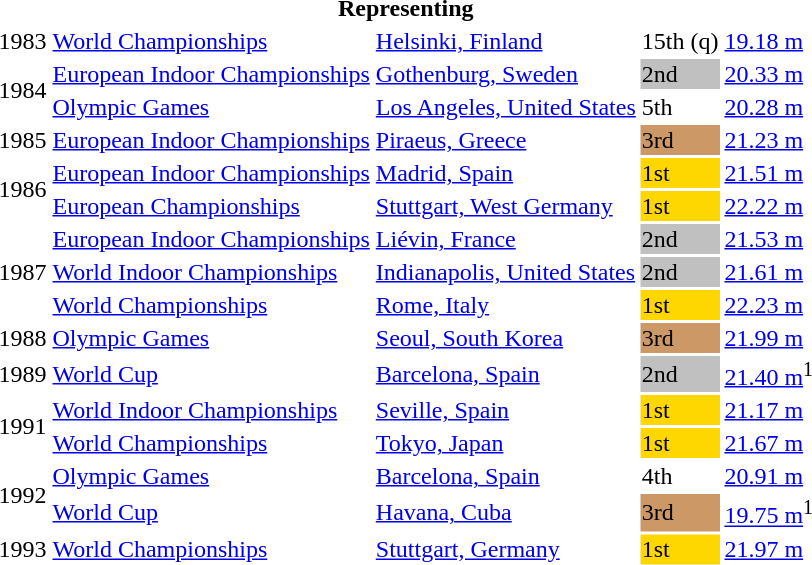<table>
<tr>
<th colspan="5">Representing </th>
</tr>
<tr>
<td>1983</td>
<td><a href='#'>World Championships</a></td>
<td><a href='#'>Helsinki, Finland</a></td>
<td>15th (q)</td>
<td><a href='#'>19.18 m</a></td>
</tr>
<tr>
<td rowspan=2>1984</td>
<td><a href='#'>European Indoor Championships</a></td>
<td><a href='#'>Gothenburg, Sweden</a></td>
<td bgcolor=silver>2nd</td>
<td><a href='#'>20.33 m</a></td>
</tr>
<tr>
<td><a href='#'>Olympic Games</a></td>
<td><a href='#'>Los Angeles, United States</a></td>
<td>5th</td>
<td><a href='#'>20.28 m</a></td>
</tr>
<tr>
<td>1985</td>
<td><a href='#'>European Indoor Championships</a></td>
<td><a href='#'>Piraeus, Greece</a></td>
<td bgcolor=cc9966>3rd</td>
<td><a href='#'>21.23 m</a></td>
</tr>
<tr>
<td rowspan=2>1986</td>
<td><a href='#'>European Indoor Championships</a></td>
<td><a href='#'>Madrid, Spain</a></td>
<td bgcolor=gold>1st</td>
<td><a href='#'>21.51 m</a></td>
</tr>
<tr>
<td><a href='#'>European Championships</a></td>
<td><a href='#'>Stuttgart, West Germany</a></td>
<td bgcolor=gold>1st</td>
<td><a href='#'>22.22 m</a></td>
</tr>
<tr>
<td rowspan=3>1987</td>
<td><a href='#'>European Indoor Championships</a></td>
<td><a href='#'>Liévin, France</a></td>
<td bgcolor=silver>2nd</td>
<td><a href='#'>21.53 m</a></td>
</tr>
<tr>
<td><a href='#'>World Indoor Championships</a></td>
<td><a href='#'>Indianapolis, United States</a></td>
<td bgcolor=silver>2nd</td>
<td><a href='#'>21.61 m</a></td>
</tr>
<tr>
<td><a href='#'>World Championships</a></td>
<td><a href='#'>Rome, Italy</a></td>
<td bgcolor=gold>1st</td>
<td><a href='#'>22.23 m</a></td>
</tr>
<tr>
<td>1988</td>
<td><a href='#'>Olympic Games</a></td>
<td><a href='#'>Seoul, South Korea</a></td>
<td bgcolor=cc9966>3rd</td>
<td><a href='#'>21.99 m</a></td>
</tr>
<tr>
<td>1989</td>
<td><a href='#'>World Cup</a></td>
<td><a href='#'>Barcelona, Spain</a></td>
<td bgcolor=silver>2nd</td>
<td><a href='#'>21.40 m</a><sup>1</sup></td>
</tr>
<tr>
<td rowspan=2>1991</td>
<td><a href='#'>World Indoor Championships</a></td>
<td><a href='#'>Seville, Spain</a></td>
<td bgcolor=gold>1st</td>
<td><a href='#'>21.17 m</a></td>
</tr>
<tr>
<td><a href='#'>World Championships</a></td>
<td><a href='#'>Tokyo, Japan</a></td>
<td bgcolor=gold>1st</td>
<td><a href='#'>21.67 m</a></td>
</tr>
<tr>
<td rowspan=2>1992</td>
<td><a href='#'>Olympic Games</a></td>
<td><a href='#'>Barcelona, Spain</a></td>
<td>4th</td>
<td><a href='#'>20.91 m</a></td>
</tr>
<tr>
<td><a href='#'>World Cup</a></td>
<td><a href='#'>Havana, Cuba</a></td>
<td bgcolor=cc9966>3rd</td>
<td><a href='#'>19.75 m</a><sup>1</sup></td>
</tr>
<tr>
<td>1993</td>
<td><a href='#'>World Championships</a></td>
<td><a href='#'>Stuttgart, Germany</a></td>
<td bgcolor=gold>1st</td>
<td><a href='#'>21.97 m</a></td>
</tr>
</table>
